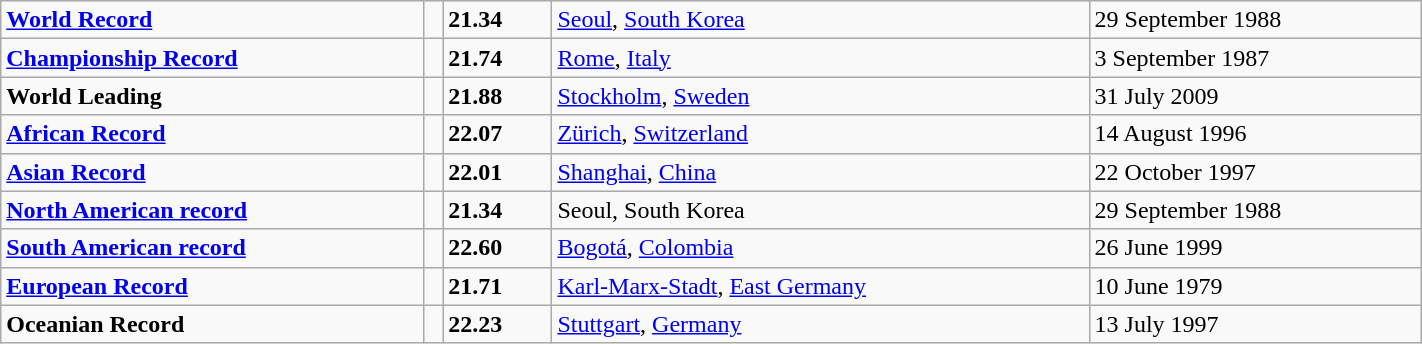<table class="wikitable" width=75%>
<tr>
<td><strong><a href='#'>World Record</a></strong></td>
<td></td>
<td><strong>21.34</strong></td>
<td><a href='#'>Seoul</a>, <a href='#'>South Korea</a></td>
<td>29 September 1988</td>
</tr>
<tr>
<td><strong><a href='#'>Championship Record</a></strong></td>
<td></td>
<td><strong>21.74</strong></td>
<td><a href='#'>Rome</a>, <a href='#'>Italy</a></td>
<td>3 September 1987</td>
</tr>
<tr>
<td><strong>World Leading</strong></td>
<td></td>
<td><strong>21.88</strong></td>
<td><a href='#'>Stockholm</a>, <a href='#'>Sweden</a></td>
<td>31 July 2009</td>
</tr>
<tr>
<td><strong><a href='#'>African Record</a></strong></td>
<td></td>
<td><strong>22.07</strong></td>
<td><a href='#'>Zürich</a>, <a href='#'>Switzerland</a></td>
<td>14 August 1996</td>
</tr>
<tr>
<td><strong><a href='#'>Asian Record</a></strong></td>
<td></td>
<td><strong>22.01</strong></td>
<td><a href='#'>Shanghai</a>, <a href='#'>China</a></td>
<td>22 October 1997</td>
</tr>
<tr>
<td><strong><a href='#'>North American record</a></strong></td>
<td></td>
<td><strong>21.34</strong></td>
<td>Seoul, South Korea</td>
<td>29 September 1988</td>
</tr>
<tr>
<td><strong><a href='#'>South American record</a></strong></td>
<td></td>
<td><strong>22.60</strong></td>
<td><a href='#'>Bogotá</a>, <a href='#'>Colombia</a></td>
<td>26 June 1999</td>
</tr>
<tr>
<td><strong><a href='#'>European Record</a></strong></td>
<td></td>
<td><strong>21.71</strong></td>
<td><a href='#'>Karl-Marx-Stadt</a>, <a href='#'>East Germany</a></td>
<td>10 June 1979</td>
</tr>
<tr>
<td><strong>Oceanian Record</strong></td>
<td></td>
<td><strong>22.23</strong></td>
<td><a href='#'>Stuttgart</a>, <a href='#'>Germany</a></td>
<td>13 July 1997</td>
</tr>
</table>
